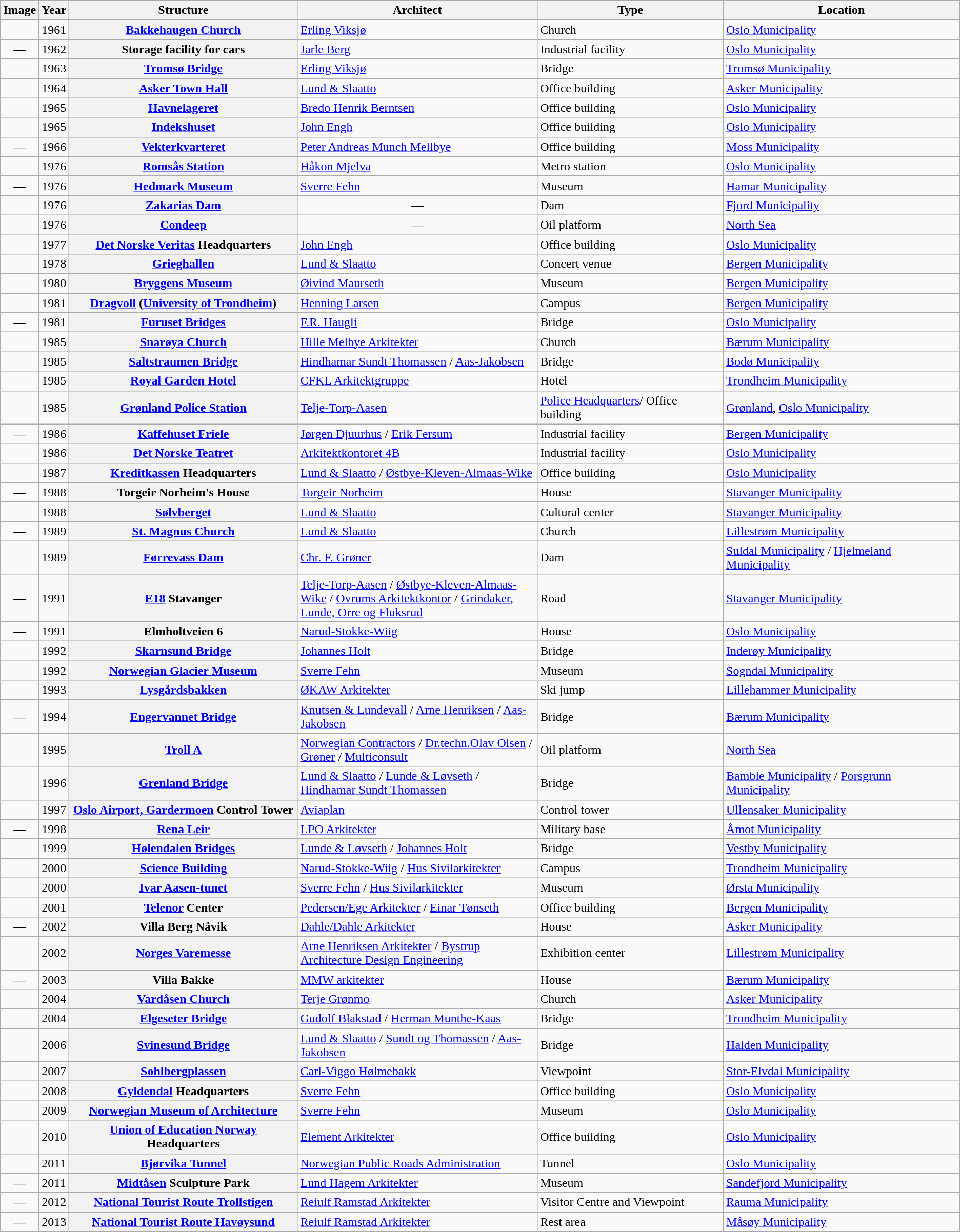<table class="wikitable plainrowheaders sortable">
<tr>
<th scope=col class=unsortable>Image</th>
<th scope=col>Year</th>
<th scope=col>Structure</th>
<th scope=col style="width: 25%;">Architect</th>
<th scope=col>Type</th>
<th scope=col>Location</th>
</tr>
<tr>
<td></td>
<td>1961</td>
<th scope=row><a href='#'>Bakkehaugen Church</a></th>
<td><a href='#'>Erling Viksjø</a></td>
<td>Church</td>
<td><a href='#'>Oslo Municipality</a></td>
</tr>
<tr>
<td align=center>—</td>
<td>1962</td>
<th scope=row>Storage facility for cars</th>
<td><a href='#'>Jarle Berg</a></td>
<td>Industrial facility</td>
<td><a href='#'>Oslo Municipality</a></td>
</tr>
<tr>
<td></td>
<td>1963</td>
<th scope=row><a href='#'>Tromsø Bridge</a></th>
<td><a href='#'>Erling Viksjø</a></td>
<td>Bridge</td>
<td><a href='#'>Tromsø Municipality</a></td>
</tr>
<tr>
<td></td>
<td>1964</td>
<th scope=row><a href='#'>Asker Town Hall</a></th>
<td><a href='#'>Lund & Slaatto</a></td>
<td>Office building</td>
<td><a href='#'>Asker Municipality</a></td>
</tr>
<tr>
<td></td>
<td>1965</td>
<th scope=row><a href='#'>Havnelageret</a></th>
<td><a href='#'>Bredo Henrik Berntsen</a></td>
<td>Office building</td>
<td><a href='#'>Oslo Municipality</a></td>
</tr>
<tr>
<td></td>
<td>1965</td>
<th scope=row><a href='#'>Indekshuset</a></th>
<td><a href='#'>John Engh</a></td>
<td>Office building</td>
<td><a href='#'>Oslo Municipality</a></td>
</tr>
<tr>
<td align=center>—</td>
<td>1966</td>
<th scope=row><a href='#'>Vekterkvarteret</a></th>
<td><a href='#'>Peter Andreas Munch Mellbye</a></td>
<td>Office building</td>
<td><a href='#'>Moss Municipality</a></td>
</tr>
<tr>
<td></td>
<td>1976</td>
<th scope=row><a href='#'>Romsås Station</a></th>
<td><a href='#'>Håkon Mjelva</a></td>
<td>Metro station</td>
<td><a href='#'>Oslo Municipality</a></td>
</tr>
<tr>
<td align=center>—</td>
<td>1976</td>
<th scope=row><a href='#'>Hedmark Museum</a></th>
<td><a href='#'>Sverre Fehn</a></td>
<td>Museum</td>
<td><a href='#'>Hamar Municipality</a></td>
</tr>
<tr>
<td></td>
<td>1976</td>
<th scope=row><a href='#'>Zakarias Dam</a></th>
<td align=center>—</td>
<td>Dam</td>
<td><a href='#'>Fjord Municipality</a></td>
</tr>
<tr>
<td align=center></td>
<td>1976</td>
<th scope=row><a href='#'>Condeep</a></th>
<td align=center>—</td>
<td>Oil platform</td>
<td><a href='#'>North Sea</a></td>
</tr>
<tr>
<td></td>
<td>1977</td>
<th scope=row><a href='#'>Det Norske Veritas</a> Headquarters</th>
<td><a href='#'>John Engh</a></td>
<td>Office building</td>
<td><a href='#'>Oslo Municipality</a></td>
</tr>
<tr>
<td></td>
<td>1978</td>
<th scope=row><a href='#'>Grieghallen</a></th>
<td><a href='#'>Lund & Slaatto</a></td>
<td>Concert venue</td>
<td><a href='#'>Bergen Municipality</a></td>
</tr>
<tr>
<td></td>
<td>1980</td>
<th scope=row><a href='#'>Bryggens Museum</a></th>
<td><a href='#'>Øivind Maurseth</a></td>
<td>Museum</td>
<td><a href='#'>Bergen Municipality</a></td>
</tr>
<tr>
<td></td>
<td>1981</td>
<th scope=row><a href='#'>Dragvoll</a> (<a href='#'>University of Trondheim</a>)</th>
<td><a href='#'>Henning Larsen</a></td>
<td>Campus</td>
<td><a href='#'>Bergen Municipality</a></td>
</tr>
<tr>
<td align=center>—</td>
<td>1981</td>
<th scope=row><a href='#'>Furuset Bridges</a></th>
<td><a href='#'>F.R. Haugli</a></td>
<td>Bridge</td>
<td><a href='#'>Oslo Municipality</a></td>
</tr>
<tr>
<td></td>
<td>1985</td>
<th scope=row><a href='#'>Snarøya Church</a></th>
<td><a href='#'>Hille Melbye Arkitekter</a></td>
<td>Church</td>
<td><a href='#'>Bærum Municipality</a></td>
</tr>
<tr>
<td></td>
<td>1985</td>
<th scope=row><a href='#'>Saltstraumen Bridge</a></th>
<td><a href='#'>Hindhamar Sundt Thomassen</a> / <a href='#'>Aas-Jakobsen</a></td>
<td>Bridge</td>
<td><a href='#'>Bodø Municipality</a></td>
</tr>
<tr>
<td></td>
<td>1985</td>
<th scope=row><a href='#'>Royal Garden Hotel</a></th>
<td><a href='#'>CFKL Arkitektgruppe</a></td>
<td>Hotel</td>
<td><a href='#'>Trondheim Municipality</a></td>
</tr>
<tr>
<td></td>
<td>1985</td>
<th scope=row><a href='#'>Grønland Police Station</a></th>
<td><a href='#'>Telje-Torp-Aasen</a></td>
<td><a href='#'>Police Headquarters</a>/ Office building</td>
<td><a href='#'>Grønland</a>, <a href='#'>Oslo Municipality</a></td>
</tr>
<tr>
<td align=center>—</td>
<td>1986</td>
<th scope=row><a href='#'>Kaffehuset Friele</a></th>
<td><a href='#'>Jørgen Djuurhus</a> / <a href='#'>Erik Fersum</a></td>
<td>Industrial facility</td>
<td><a href='#'>Bergen Municipality</a></td>
</tr>
<tr>
<td></td>
<td>1986</td>
<th scope=row><a href='#'>Det Norske Teatret</a></th>
<td><a href='#'>Arkitektkontoret 4B</a></td>
<td>Industrial facility</td>
<td><a href='#'>Oslo Municipality</a></td>
</tr>
<tr>
<td></td>
<td>1987</td>
<th scope=row><a href='#'>Kreditkassen</a> Headquarters</th>
<td><a href='#'>Lund & Slaatto</a> / <a href='#'>Østbye-Kleven-Almaas-Wike</a></td>
<td>Office building</td>
<td><a href='#'>Oslo Municipality</a></td>
</tr>
<tr>
<td align=center>—</td>
<td>1988</td>
<th scope=row>Torgeir Norheim's House</th>
<td><a href='#'>Torgeir Norheim</a></td>
<td>House</td>
<td><a href='#'>Stavanger Municipality</a></td>
</tr>
<tr>
<td></td>
<td>1988</td>
<th scope=row><a href='#'>Sølvberget</a></th>
<td><a href='#'>Lund & Slaatto</a></td>
<td>Cultural center</td>
<td><a href='#'>Stavanger Municipality</a></td>
</tr>
<tr>
<td align=center>—</td>
<td>1989</td>
<th scope=row><a href='#'>St. Magnus Church</a></th>
<td><a href='#'>Lund & Slaatto</a></td>
<td>Church</td>
<td><a href='#'>Lillestrøm Municipality</a></td>
</tr>
<tr>
<td></td>
<td>1989</td>
<th scope=row><a href='#'>Førrevass Dam</a></th>
<td><a href='#'>Chr. F. Grøner</a></td>
<td>Dam</td>
<td><a href='#'>Suldal Municipality</a> / <a href='#'>Hjelmeland Municipality</a></td>
</tr>
<tr>
<td align=center>—</td>
<td>1991</td>
<th scope=row><a href='#'>E18</a> Stavanger</th>
<td><a href='#'>Telje-Torp-Aasen</a> / <a href='#'>Østbye-Kleven-Almaas-Wike</a> / <a href='#'>Ovrums Arkitektkontor</a> / <a href='#'>Grindaker, Lunde, Orre og Fluksrud</a></td>
<td>Road</td>
<td><a href='#'>Stavanger Municipality</a></td>
</tr>
<tr>
<td align=center>—</td>
<td>1991</td>
<th scope=row>Elmholtveien 6</th>
<td><a href='#'>Narud-Stokke-Wiig</a></td>
<td>House</td>
<td><a href='#'>Oslo Municipality</a></td>
</tr>
<tr>
<td></td>
<td>1992</td>
<th scope=row><a href='#'>Skarnsund Bridge</a></th>
<td><a href='#'>Johannes Holt</a></td>
<td>Bridge</td>
<td><a href='#'>Inderøy Municipality</a></td>
</tr>
<tr>
<td></td>
<td>1992</td>
<th scope=row><a href='#'>Norwegian Glacier Museum</a></th>
<td><a href='#'>Sverre Fehn</a></td>
<td>Museum</td>
<td><a href='#'>Sogndal Municipality</a></td>
</tr>
<tr>
<td></td>
<td>1993</td>
<th scope=row><a href='#'>Lysgårdsbakken</a></th>
<td><a href='#'>ØKAW Arkitekter</a></td>
<td>Ski jump</td>
<td><a href='#'>Lillehammer Municipality</a></td>
</tr>
<tr>
<td align=center>—</td>
<td>1994</td>
<th scope=row><a href='#'>Engervannet Bridge</a></th>
<td><a href='#'>Knutsen & Lundevall</a> / <a href='#'>Arne Henriksen</a> / <a href='#'>Aas-Jakobsen</a></td>
<td>Bridge</td>
<td><a href='#'>Bærum Municipality</a></td>
</tr>
<tr>
<td></td>
<td>1995</td>
<th scope=row><a href='#'>Troll A</a></th>
<td><a href='#'>Norwegian Contractors</a> / <a href='#'>Dr.techn.Olav Olsen</a> / <a href='#'>Grøner</a> / <a href='#'>Multiconsult</a></td>
<td>Oil platform</td>
<td><a href='#'>North Sea</a></td>
</tr>
<tr>
<td></td>
<td>1996</td>
<th scope=row><a href='#'>Grenland Bridge</a></th>
<td><a href='#'>Lund & Slaatto</a> / <a href='#'>Lunde & Løvseth</a> / <a href='#'>Hindhamar Sundt Thomassen</a></td>
<td>Bridge</td>
<td><a href='#'>Bamble Municipality</a> / <a href='#'>Porsgrunn Municipality</a></td>
</tr>
<tr>
<td align=center></td>
<td>1997</td>
<th scope=row><a href='#'>Oslo Airport, Gardermoen</a> Control Tower</th>
<td><a href='#'>Aviaplan</a></td>
<td>Control tower</td>
<td><a href='#'>Ullensaker Municipality</a></td>
</tr>
<tr>
<td align=center>—</td>
<td>1998</td>
<th scope=row><a href='#'>Rena Leir</a></th>
<td><a href='#'>LPO Arkitekter</a></td>
<td>Military base</td>
<td><a href='#'>Åmot Municipality</a></td>
</tr>
<tr>
<td></td>
<td>1999</td>
<th scope=row><a href='#'>Hølendalen Bridges</a></th>
<td><a href='#'>Lunde & Løvseth</a> / <a href='#'>Johannes Holt</a></td>
<td>Bridge</td>
<td><a href='#'>Vestby Municipality</a></td>
</tr>
<tr>
<td></td>
<td>2000</td>
<th scope=row><a href='#'>Science Building</a></th>
<td><a href='#'>Narud-Stokke-Wiig</a> / <a href='#'>Hus Sivilarkitekter</a></td>
<td>Campus</td>
<td><a href='#'>Trondheim Municipality</a></td>
</tr>
<tr>
<td></td>
<td>2000</td>
<th scope=row><a href='#'>Ivar Aasen-tunet</a></th>
<td><a href='#'>Sverre Fehn</a> / <a href='#'>Hus Sivilarkitekter</a></td>
<td>Museum</td>
<td><a href='#'>Ørsta Municipality</a></td>
</tr>
<tr>
<td></td>
<td>2001</td>
<th scope=row><a href='#'>Telenor</a> Center</th>
<td><a href='#'>Pedersen/Ege Arkitekter</a> / <a href='#'>Einar Tønseth</a></td>
<td>Office building</td>
<td><a href='#'>Bergen Municipality</a></td>
</tr>
<tr>
<td align=center>—</td>
<td>2002</td>
<th scope=row>Villa Berg Nåvik</th>
<td><a href='#'>Dahle/Dahle Arkitekter</a></td>
<td>House</td>
<td><a href='#'>Asker Municipality</a></td>
</tr>
<tr>
<td></td>
<td>2002</td>
<th scope=row><a href='#'>Norges Varemesse</a></th>
<td><a href='#'>Arne Henriksen Arkitekter</a> / <a href='#'>Bystrup Architecture Design Engineering</a></td>
<td>Exhibition center</td>
<td><a href='#'>Lillestrøm Municipality</a></td>
</tr>
<tr>
<td align=center>—</td>
<td>2003</td>
<th scope=row>Villa Bakke</th>
<td><a href='#'>MMW arkitekter</a></td>
<td>House</td>
<td><a href='#'>Bærum Municipality</a></td>
</tr>
<tr>
<td></td>
<td>2004</td>
<th scope=row><a href='#'>Vardåsen Church</a></th>
<td><a href='#'>Terje Grønmo</a></td>
<td>Church</td>
<td><a href='#'>Asker Municipality</a></td>
</tr>
<tr>
<td></td>
<td>2004</td>
<th scope=row><a href='#'>Elgeseter Bridge</a></th>
<td><a href='#'>Gudolf Blakstad</a> / <a href='#'>Herman Munthe-Kaas</a></td>
<td>Bridge</td>
<td><a href='#'>Trondheim Municipality</a></td>
</tr>
<tr>
<td></td>
<td>2006</td>
<th scope=row><a href='#'>Svinesund Bridge</a></th>
<td><a href='#'>Lund & Slaatto</a> / <a href='#'>Sundt og Thomassen</a> / <a href='#'>Aas-Jakobsen</a></td>
<td>Bridge</td>
<td><a href='#'>Halden Municipality</a></td>
</tr>
<tr>
<td></td>
<td>2007</td>
<th scope=row><a href='#'>Sohlbergplassen</a></th>
<td><a href='#'>Carl-Viggo Hølmebakk</a></td>
<td>Viewpoint</td>
<td><a href='#'>Stor-Elvdal Municipality</a></td>
</tr>
<tr>
<td align=center></td>
<td>2008</td>
<th scope=row><a href='#'>Gyldendal</a> Headquarters</th>
<td><a href='#'>Sverre Fehn</a></td>
<td>Office building</td>
<td><a href='#'>Oslo Municipality</a></td>
</tr>
<tr>
<td></td>
<td>2009</td>
<th scope=row><a href='#'>Norwegian Museum of Architecture</a></th>
<td><a href='#'>Sverre Fehn</a></td>
<td>Museum</td>
<td><a href='#'>Oslo Municipality</a></td>
</tr>
<tr>
<td></td>
<td>2010</td>
<th scope=row><a href='#'>Union of Education Norway</a> Headquarters</th>
<td><a href='#'>Element Arkitekter</a></td>
<td>Office building</td>
<td><a href='#'>Oslo Municipality</a></td>
</tr>
<tr>
<td></td>
<td>2011</td>
<th scope=row><a href='#'>Bjørvika Tunnel</a></th>
<td><a href='#'>Norwegian Public Roads Administration</a></td>
<td>Tunnel</td>
<td><a href='#'>Oslo Municipality</a></td>
</tr>
<tr>
<td align=center>—</td>
<td>2011</td>
<th scope=row><a href='#'>Midtåsen</a> Sculpture Park</th>
<td><a href='#'>Lund Hagem Arkitekter</a></td>
<td>Museum</td>
<td><a href='#'>Sandefjord Municipality</a></td>
</tr>
<tr>
<td align=center>—</td>
<td>2012</td>
<th scope=row><a href='#'>National Tourist Route Trollstigen</a></th>
<td><a href='#'>Reiulf Ramstad Arkitekter</a></td>
<td>Visitor Centre and Viewpoint</td>
<td><a href='#'>Rauma Municipality</a></td>
</tr>
<tr>
<td align=center>—</td>
<td>2013</td>
<th scope=row><a href='#'>National Tourist Route Havøysund</a></th>
<td><a href='#'>Reiulf Ramstad Arkitekter</a></td>
<td>Rest area</td>
<td><a href='#'>Måsøy Municipality</a></td>
</tr>
</table>
